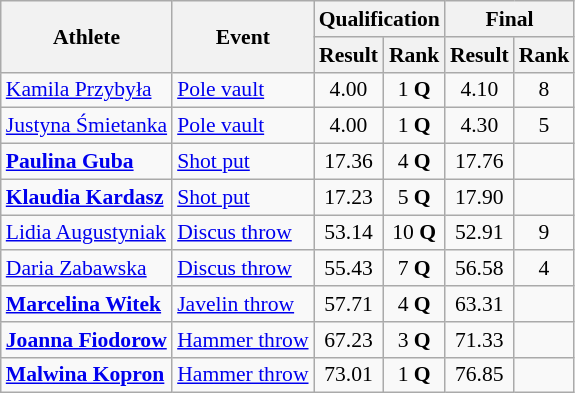<table class=wikitable style="font-size:90%">
<tr>
<th rowspan="2">Athlete</th>
<th rowspan="2">Event</th>
<th colspan="2">Qualification</th>
<th colspan="2">Final</th>
</tr>
<tr>
<th>Result</th>
<th>Rank</th>
<th>Result</th>
<th>Rank</th>
</tr>
<tr style=text-align:center>
<td style=text-align:left><a href='#'>Kamila Przybyła</a></td>
<td style=text-align:left><a href='#'>Pole vault</a></td>
<td>4.00</td>
<td>1 <strong>Q</strong></td>
<td>4.10</td>
<td>8</td>
</tr>
<tr style=text-align:center>
<td style=text-align:left><a href='#'>Justyna Śmietanka</a></td>
<td style=text-align:left><a href='#'>Pole vault</a></td>
<td>4.00</td>
<td>1 <strong>Q</strong></td>
<td>4.30</td>
<td>5</td>
</tr>
<tr style=text-align:center>
<td style=text-align:left><strong><a href='#'>Paulina Guba</a></strong></td>
<td style=text-align:left><a href='#'>Shot put</a></td>
<td>17.36</td>
<td>4 <strong>Q</strong></td>
<td>17.76</td>
<td></td>
</tr>
<tr style=text-align:center>
<td style=text-align:left><strong><a href='#'>Klaudia Kardasz</a></strong></td>
<td style=text-align:left><a href='#'>Shot put</a></td>
<td>17.23</td>
<td>5 <strong>Q</strong></td>
<td>17.90</td>
<td></td>
</tr>
<tr style=text-align:center>
<td style=text-align:left><a href='#'>Lidia Augustyniak</a></td>
<td style=text-align:left><a href='#'>Discus throw</a></td>
<td>53.14</td>
<td>10 <strong>Q</strong></td>
<td>52.91</td>
<td>9</td>
</tr>
<tr style=text-align:center>
<td style=text-align:left><a href='#'>Daria Zabawska</a></td>
<td style=text-align:left><a href='#'>Discus throw</a></td>
<td>55.43</td>
<td>7 <strong>Q</strong></td>
<td>56.58</td>
<td>4</td>
</tr>
<tr style=text-align:center>
<td style=text-align:left><strong><a href='#'>Marcelina Witek</a></strong></td>
<td style=text-align:left><a href='#'>Javelin throw</a></td>
<td>57.71</td>
<td>4 <strong>Q</strong></td>
<td>63.31</td>
<td></td>
</tr>
<tr style=text-align:center>
<td style=text-align:left><strong><a href='#'>Joanna Fiodorow</a></strong></td>
<td style=text-align:left><a href='#'>Hammer throw</a></td>
<td>67.23</td>
<td>3 <strong>Q</strong></td>
<td>71.33</td>
<td></td>
</tr>
<tr style=text-align:center>
<td style=text-align:left><strong><a href='#'>Malwina Kopron</a></strong></td>
<td style=text-align:left><a href='#'>Hammer throw</a></td>
<td>73.01</td>
<td>1 <strong>Q</strong></td>
<td>76.85</td>
<td></td>
</tr>
</table>
